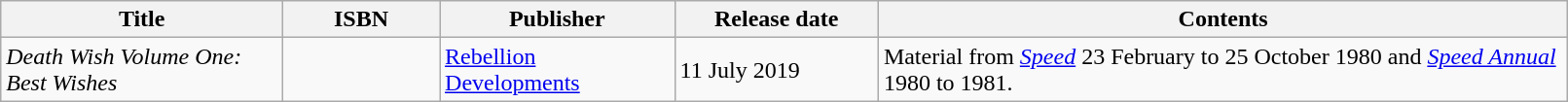<table class="wikitable" width="85%">
<tr>
<th width=18%>Title</th>
<th width=10%>ISBN</th>
<th width=15%>Publisher</th>
<th width=13%>Release date</th>
<th width=44%>Contents</th>
</tr>
<tr>
<td><em>Death Wish Volume One: Best Wishes</em></td>
<td></td>
<td><a href='#'>Rebellion Developments</a></td>
<td>11 July 2019</td>
<td>Material from <em><a href='#'>Speed</a></em> 23 February to 25 October 1980 and <em><a href='#'>Speed Annual</a></em> 1980 to 1981.</td>
</tr>
</table>
